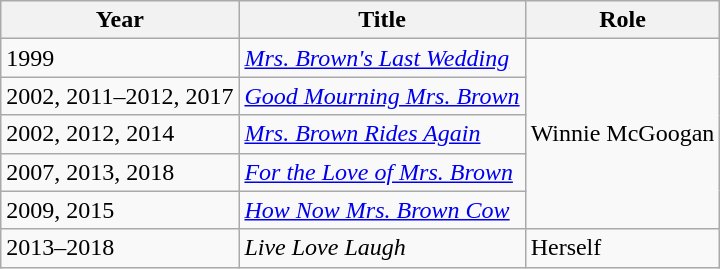<table class="wikitable">
<tr>
<th>Year</th>
<th>Title</th>
<th>Role</th>
</tr>
<tr>
<td>1999</td>
<td><em><a href='#'>Mrs. Brown's Last Wedding</a></em></td>
<td rowspan="5">Winnie McGoogan</td>
</tr>
<tr>
<td>2002, 2011–2012, 2017</td>
<td><em><a href='#'>Good Mourning Mrs. Brown</a></em></td>
</tr>
<tr>
<td>2002, 2012, 2014</td>
<td><em><a href='#'>Mrs. Brown Rides Again</a></em></td>
</tr>
<tr>
<td>2007, 2013, 2018</td>
<td><em><a href='#'>For the Love of Mrs. Brown</a></em></td>
</tr>
<tr>
<td>2009, 2015</td>
<td><em><a href='#'>How Now Mrs. Brown Cow</a></em></td>
</tr>
<tr>
<td>2013–2018</td>
<td><em>Live Love Laugh</em></td>
<td>Herself</td>
</tr>
</table>
